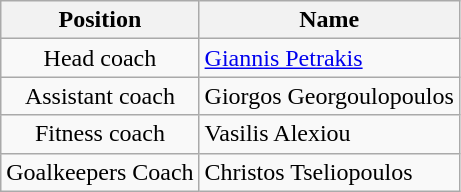<table class="wikitable" style="text-align: center;">
<tr>
<th>Position</th>
<th>Name</th>
</tr>
<tr>
<td>Head coach</td>
<td style="text-align:left;"><a href='#'>Giannis Petrakis</a></td>
</tr>
<tr>
<td>Assistant coach</td>
<td style="text-align:left;">Giorgos Georgoulopoulos</td>
</tr>
<tr>
<td>Fitness coach</td>
<td style="text-align:left;">Vasilis Alexiou</td>
</tr>
<tr>
<td>Goalkeepers Coach</td>
<td style="text-align:left;">Christos Tseliopoulos</td>
</tr>
</table>
